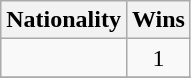<table class="wikitable sortable">
<tr>
<th scope=col>Nationality</th>
<th scope=col>Wins</th>
</tr>
<tr>
<td></td>
<td align="center">1</td>
</tr>
<tr>
</tr>
</table>
